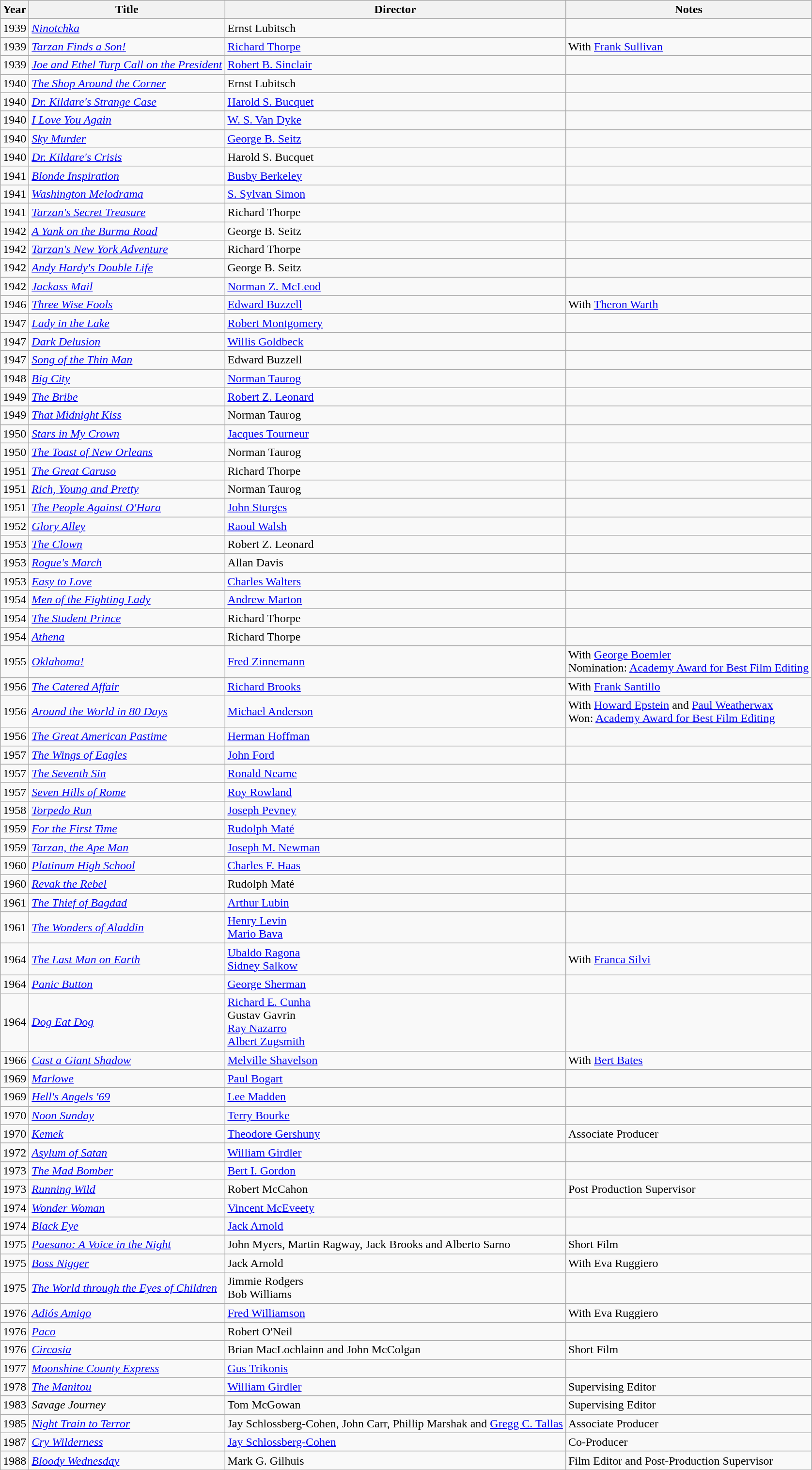<table class="wikitable sortable">
<tr>
<th>Year</th>
<th>Title</th>
<th>Director</th>
<th class="unsortable">Notes</th>
</tr>
<tr>
<td>1939</td>
<td><em><a href='#'>Ninotchka</a></em></td>
<td>Ernst Lubitsch</td>
<td></td>
</tr>
<tr>
<td>1939</td>
<td><em><a href='#'>Tarzan Finds a Son!</a></em></td>
<td><a href='#'>Richard Thorpe</a></td>
<td>With <a href='#'>Frank Sullivan</a></td>
</tr>
<tr>
<td>1939</td>
<td><em><a href='#'>Joe and Ethel Turp Call on the President</a></em></td>
<td><a href='#'>Robert B.  Sinclair</a></td>
<td></td>
</tr>
<tr>
<td>1940</td>
<td><em><a href='#'>The Shop Around the Corner</a></em></td>
<td>Ernst Lubitsch</td>
<td></td>
</tr>
<tr>
<td>1940</td>
<td><em><a href='#'>Dr. Kildare's Strange Case</a></em></td>
<td><a href='#'>Harold S. Bucquet</a></td>
<td></td>
</tr>
<tr>
<td>1940</td>
<td><em><a href='#'>I Love You Again</a></em></td>
<td><a href='#'>W. S. Van Dyke</a></td>
<td></td>
</tr>
<tr>
<td>1940</td>
<td><em><a href='#'>Sky Murder</a></em></td>
<td><a href='#'>George B. Seitz</a></td>
<td></td>
</tr>
<tr>
<td>1940</td>
<td><em><a href='#'>Dr. Kildare's Crisis</a></em></td>
<td>Harold S. Bucquet</td>
<td></td>
</tr>
<tr>
<td>1941</td>
<td><em><a href='#'>Blonde Inspiration</a></em></td>
<td><a href='#'>Busby Berkeley</a></td>
<td></td>
</tr>
<tr>
<td>1941</td>
<td><em><a href='#'>Washington Melodrama</a></em></td>
<td><a href='#'>S. Sylvan Simon</a></td>
<td></td>
</tr>
<tr>
<td>1941</td>
<td><em><a href='#'>Tarzan's Secret Treasure</a></em></td>
<td>Richard Thorpe</td>
<td></td>
</tr>
<tr>
<td>1942</td>
<td><em><a href='#'>A Yank on the Burma Road</a></em></td>
<td>George B. Seitz</td>
<td></td>
</tr>
<tr>
<td>1942</td>
<td><em><a href='#'>Tarzan's New York Adventure</a></em></td>
<td>Richard Thorpe</td>
<td></td>
</tr>
<tr>
<td>1942</td>
<td><em><a href='#'>Andy Hardy's Double Life</a></em></td>
<td>George B. Seitz</td>
<td></td>
</tr>
<tr>
<td>1942</td>
<td><em><a href='#'>Jackass Mail</a></em></td>
<td><a href='#'>Norman Z. McLeod</a></td>
<td></td>
</tr>
<tr>
<td>1946</td>
<td><em><a href='#'>Three Wise Fools</a></em></td>
<td><a href='#'>Edward Buzzell</a></td>
<td>With <a href='#'>Theron Warth</a></td>
</tr>
<tr>
<td>1947</td>
<td><em><a href='#'>Lady in the Lake</a></em></td>
<td><a href='#'>Robert Montgomery</a></td>
<td></td>
</tr>
<tr>
<td>1947</td>
<td><em><a href='#'>Dark Delusion</a></em></td>
<td><a href='#'>Willis Goldbeck</a></td>
<td></td>
</tr>
<tr>
<td>1947</td>
<td><em><a href='#'>Song of the Thin Man</a></em></td>
<td>Edward Buzzell</td>
<td></td>
</tr>
<tr>
<td>1948</td>
<td><em><a href='#'>Big City</a></em></td>
<td><a href='#'>Norman Taurog</a></td>
<td></td>
</tr>
<tr>
<td>1949</td>
<td><em><a href='#'>The Bribe</a></em></td>
<td><a href='#'>Robert Z. Leonard</a></td>
<td></td>
</tr>
<tr>
<td>1949</td>
<td><em><a href='#'>That Midnight Kiss</a></em></td>
<td>Norman Taurog</td>
<td></td>
</tr>
<tr>
<td>1950</td>
<td><em><a href='#'>Stars in My Crown</a></em></td>
<td><a href='#'>Jacques Tourneur</a></td>
<td></td>
</tr>
<tr>
<td>1950</td>
<td><em><a href='#'>The Toast of New Orleans</a></em></td>
<td>Norman Taurog</td>
<td></td>
</tr>
<tr>
<td>1951</td>
<td><em><a href='#'>The Great Caruso</a></em></td>
<td>Richard Thorpe</td>
<td></td>
</tr>
<tr>
<td>1951</td>
<td><em><a href='#'>Rich, Young and Pretty</a></em></td>
<td>Norman Taurog</td>
<td></td>
</tr>
<tr>
<td>1951</td>
<td><em><a href='#'>The People Against O'Hara</a></em></td>
<td><a href='#'>John Sturges</a></td>
<td></td>
</tr>
<tr>
<td>1952</td>
<td><em><a href='#'>Glory Alley</a></em></td>
<td><a href='#'>Raoul Walsh</a></td>
<td></td>
</tr>
<tr>
<td>1953</td>
<td><em><a href='#'>The Clown</a></em></td>
<td>Robert Z. Leonard</td>
<td></td>
</tr>
<tr>
<td>1953</td>
<td><em><a href='#'>Rogue's March</a></em></td>
<td>Allan Davis</td>
<td></td>
</tr>
<tr>
<td>1953</td>
<td><em><a href='#'>Easy to Love</a></em></td>
<td><a href='#'>Charles Walters</a></td>
<td></td>
</tr>
<tr>
<td>1954</td>
<td><em><a href='#'>Men of the Fighting Lady</a></em></td>
<td><a href='#'>Andrew Marton</a></td>
<td></td>
</tr>
<tr>
<td>1954</td>
<td><em><a href='#'>The Student Prince</a></em></td>
<td>Richard Thorpe</td>
<td></td>
</tr>
<tr>
<td>1954</td>
<td><em><a href='#'>Athena</a></em></td>
<td>Richard Thorpe</td>
<td></td>
</tr>
<tr>
<td>1955</td>
<td><em><a href='#'>Oklahoma!</a></em></td>
<td><a href='#'>Fred Zinnemann</a></td>
<td>With <a href='#'>George Boemler</a><br>Nomination: <a href='#'>Academy Award for Best Film Editing</a></td>
</tr>
<tr>
<td>1956</td>
<td><em><a href='#'>The Catered Affair</a></em></td>
<td><a href='#'>Richard Brooks</a></td>
<td>With <a href='#'>Frank Santillo</a></td>
</tr>
<tr>
<td>1956</td>
<td><em><a href='#'>Around the World in 80 Days</a></em></td>
<td><a href='#'>Michael Anderson</a></td>
<td>With <a href='#'>Howard Epstein</a> and <a href='#'>Paul Weatherwax</a><br>Won: <a href='#'>Academy Award for Best Film Editing</a></td>
</tr>
<tr>
<td>1956</td>
<td><em><a href='#'>The Great American Pastime</a></em></td>
<td><a href='#'>Herman Hoffman</a></td>
<td></td>
</tr>
<tr>
<td>1957</td>
<td><em><a href='#'>The Wings of Eagles</a></em></td>
<td><a href='#'>John Ford</a></td>
<td></td>
</tr>
<tr>
<td>1957</td>
<td><em><a href='#'>The Seventh Sin</a></em></td>
<td><a href='#'>Ronald Neame</a></td>
<td></td>
</tr>
<tr>
<td>1957</td>
<td><em><a href='#'>Seven Hills of Rome</a></em></td>
<td><a href='#'>Roy Rowland</a></td>
<td></td>
</tr>
<tr>
<td>1958</td>
<td><em><a href='#'>Torpedo Run</a></em></td>
<td><a href='#'>Joseph Pevney</a></td>
<td></td>
</tr>
<tr>
<td>1959</td>
<td><em><a href='#'>For the First Time</a></em></td>
<td><a href='#'>Rudolph Maté</a></td>
<td></td>
</tr>
<tr>
<td>1959</td>
<td><em><a href='#'>Tarzan, the Ape Man</a></em></td>
<td><a href='#'>Joseph M. Newman</a></td>
<td></td>
</tr>
<tr>
<td>1960</td>
<td><em><a href='#'>Platinum High School</a></em></td>
<td><a href='#'>Charles F. Haas</a></td>
<td></td>
</tr>
<tr>
<td>1960</td>
<td><em><a href='#'>Revak the Rebel</a></em></td>
<td>Rudolph Maté</td>
<td></td>
</tr>
<tr>
<td>1961</td>
<td><em><a href='#'>The Thief of Bagdad</a></em></td>
<td><a href='#'>Arthur Lubin</a></td>
<td></td>
</tr>
<tr>
<td>1961</td>
<td><em><a href='#'>The Wonders of Aladdin</a></em></td>
<td><a href='#'>Henry Levin</a><br><a href='#'>Mario Bava</a></td>
<td></td>
</tr>
<tr>
<td>1964</td>
<td><em><a href='#'>The Last Man on Earth</a></em></td>
<td><a href='#'>Ubaldo Ragona</a><br><a href='#'>Sidney Salkow</a></td>
<td>With <a href='#'>Franca Silvi</a></td>
</tr>
<tr>
<td>1964</td>
<td><em><a href='#'>Panic Button</a></em></td>
<td><a href='#'>George Sherman</a></td>
<td></td>
</tr>
<tr>
<td>1964</td>
<td><em><a href='#'>Dog Eat Dog</a></em></td>
<td><a href='#'>Richard E. Cunha</a><br>Gustav Gavrin<br><a href='#'>Ray Nazarro</a><br><a href='#'>Albert Zugsmith</a></td>
<td></td>
</tr>
<tr>
<td>1966</td>
<td><em><a href='#'>Cast a Giant Shadow</a></em></td>
<td><a href='#'>Melville Shavelson</a></td>
<td>With <a href='#'>Bert Bates</a></td>
</tr>
<tr>
<td>1969</td>
<td><em><a href='#'>Marlowe</a></em></td>
<td><a href='#'>Paul Bogart</a></td>
<td></td>
</tr>
<tr>
<td>1969</td>
<td><em><a href='#'>Hell's Angels '69</a></em></td>
<td><a href='#'>Lee Madden</a></td>
<td></td>
</tr>
<tr>
<td>1970</td>
<td><em><a href='#'>Noon Sunday</a></em></td>
<td><a href='#'>Terry Bourke</a></td>
<td></td>
</tr>
<tr>
<td>1970</td>
<td><em><a href='#'>Kemek</a></em></td>
<td><a href='#'>Theodore Gershuny</a></td>
<td>Associate Producer</td>
</tr>
<tr>
<td>1972</td>
<td><em><a href='#'>Asylum of Satan</a></em></td>
<td><a href='#'>William Girdler</a></td>
<td></td>
</tr>
<tr>
<td>1973</td>
<td><em><a href='#'>The Mad Bomber</a></em></td>
<td><a href='#'>Bert I. Gordon</a></td>
<td></td>
</tr>
<tr>
<td>1973</td>
<td><em> <a href='#'>Running Wild</a></em></td>
<td>Robert McCahon</td>
<td>Post Production Supervisor</td>
</tr>
<tr>
<td>1974</td>
<td><em><a href='#'>Wonder Woman</a></em></td>
<td><a href='#'>Vincent McEveety</a></td>
<td></td>
</tr>
<tr>
<td>1974</td>
<td><em><a href='#'>Black Eye</a></em></td>
<td><a href='#'>Jack Arnold</a></td>
<td></td>
</tr>
<tr>
<td>1975</td>
<td><em><a href='#'>Paesano: A Voice in the Night</a></em></td>
<td>John Myers, Martin Ragway, Jack Brooks and Alberto Sarno</td>
<td>Short Film</td>
</tr>
<tr>
<td>1975</td>
<td><em><a href='#'>Boss Nigger</a></em></td>
<td>Jack Arnold</td>
<td>With Eva Ruggiero</td>
</tr>
<tr>
<td>1975</td>
<td><em><a href='#'>The World through the Eyes of Children</a></em></td>
<td>Jimmie Rodgers<br>Bob Williams</td>
<td></td>
</tr>
<tr>
<td>1976</td>
<td><em><a href='#'>Adiós Amigo</a></em></td>
<td><a href='#'>Fred Williamson</a></td>
<td>With Eva Ruggiero</td>
</tr>
<tr>
<td>1976</td>
<td><em><a href='#'>Paco</a></em></td>
<td>Robert O'Neil</td>
<td></td>
</tr>
<tr>
<td>1976</td>
<td><em><a href='#'>Circasia</a></em></td>
<td>Brian MacLochlainn and John McColgan</td>
<td>Short Film</td>
</tr>
<tr>
<td>1977</td>
<td><em><a href='#'>Moonshine County Express</a></em></td>
<td><a href='#'>Gus Trikonis</a></td>
<td></td>
</tr>
<tr>
<td>1978</td>
<td><em><a href='#'>The Manitou</a></em></td>
<td><a href='#'>William Girdler</a></td>
<td>Supervising Editor</td>
</tr>
<tr>
<td>1983</td>
<td><em> Savage Journey</em></td>
<td>Tom McGowan</td>
<td>Supervising Editor</td>
</tr>
<tr>
<td>1985</td>
<td><em><a href='#'>Night Train to Terror</a></em></td>
<td>Jay Schlossberg-Cohen, John Carr, Phillip Marshak and <a href='#'>Gregg C. Tallas</a></td>
<td>Associate Producer</td>
</tr>
<tr>
<td>1987</td>
<td><em><a href='#'>Cry Wilderness</a></em></td>
<td><a href='#'>Jay Schlossberg-Cohen</a></td>
<td>Co-Producer</td>
</tr>
<tr>
<td>1988</td>
<td><em><a href='#'>Bloody Wednesday</a></em></td>
<td>Mark G. Gilhuis</td>
<td>Film Editor and Post-Production Supervisor</td>
</tr>
</table>
